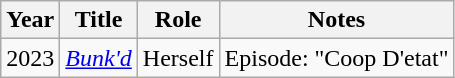<table class="wikitable sortable">
<tr>
<th>Year</th>
<th>Title</th>
<th>Role</th>
<th class="unsortable">Notes</th>
</tr>
<tr>
<td>2023</td>
<td><em><a href='#'>Bunk'd</a></em></td>
<td>Herself</td>
<td>Episode: "Coop D'etat"</td>
</tr>
</table>
